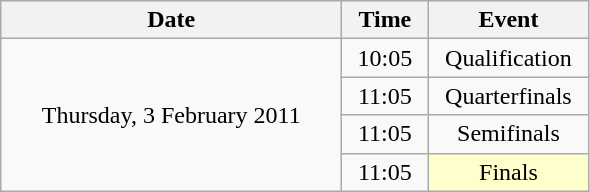<table class = "wikitable" style="text-align:center;">
<tr>
<th width=220>Date</th>
<th width=50>Time</th>
<th width=100>Event</th>
</tr>
<tr>
<td rowspan=4>Thursday, 3 February 2011</td>
<td>10:05</td>
<td>Qualification</td>
</tr>
<tr>
<td>11:05</td>
<td>Quarterfinals</td>
</tr>
<tr>
<td>11:05</td>
<td>Semifinals</td>
</tr>
<tr>
<td>11:05</td>
<td bgcolor=ffffcc>Finals</td>
</tr>
</table>
